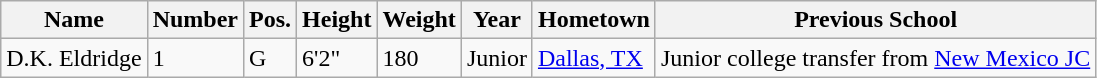<table class="wikitable sortable" border="1">
<tr>
<th>Name</th>
<th>Number</th>
<th>Pos.</th>
<th>Height</th>
<th>Weight</th>
<th>Year</th>
<th>Hometown</th>
<th class="unsortable">Previous School</th>
</tr>
<tr>
<td>D.K. Eldridge</td>
<td>1</td>
<td>G</td>
<td>6'2"</td>
<td>180</td>
<td>Junior</td>
<td><a href='#'>Dallas, TX</a></td>
<td>Junior college transfer from <a href='#'>New Mexico JC</a></td>
</tr>
</table>
